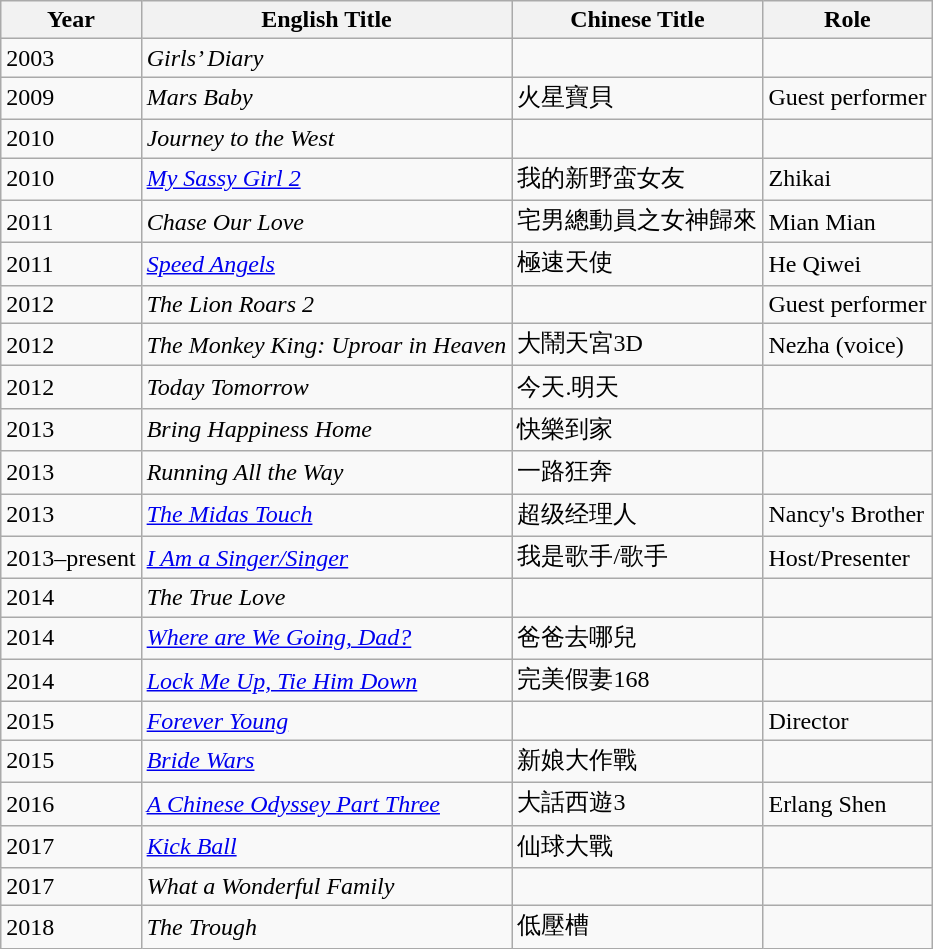<table class="wikitable">
<tr>
<th>Year</th>
<th>English Title</th>
<th>Chinese Title</th>
<th>Role</th>
</tr>
<tr>
<td>2003</td>
<td><em>Girls’ Diary</em></td>
<td></td>
<td></td>
</tr>
<tr>
<td>2009</td>
<td><em>Mars Baby</em></td>
<td>火星寶貝</td>
<td>Guest performer</td>
</tr>
<tr>
<td>2010</td>
<td><em>Journey to the West</em></td>
<td></td>
<td></td>
</tr>
<tr>
<td>2010</td>
<td><em><a href='#'>My Sassy Girl 2</a></em></td>
<td>我的新野蛮女友</td>
<td>Zhikai</td>
</tr>
<tr>
<td>2011</td>
<td><em>Chase Our Love</em></td>
<td>宅男總動員之女神歸來</td>
<td>Mian Mian</td>
</tr>
<tr>
<td>2011</td>
<td><em><a href='#'>Speed Angels</a></em></td>
<td>極速天使</td>
<td>He Qiwei</td>
</tr>
<tr>
<td>2012</td>
<td><em>The Lion Roars 2</em></td>
<td></td>
<td>Guest performer</td>
</tr>
<tr>
<td>2012</td>
<td><em>The Monkey King: Uproar in Heaven</em></td>
<td>大鬧天宮3D</td>
<td>Nezha (voice)</td>
</tr>
<tr>
<td>2012</td>
<td><em>Today Tomorrow</em></td>
<td>今天.明天</td>
<td></td>
</tr>
<tr>
<td>2013</td>
<td><em>Bring Happiness Home</em></td>
<td>快樂到家</td>
<td></td>
</tr>
<tr>
<td>2013</td>
<td><em>Running All the Way</em></td>
<td>一路狂奔</td>
<td></td>
</tr>
<tr>
<td>2013</td>
<td><em><a href='#'>The Midas Touch</a></em></td>
<td>超级经理人</td>
<td>Nancy's Brother</td>
</tr>
<tr>
<td>2013–present</td>
<td><em><a href='#'>I Am a Singer/Singer</a></em></td>
<td>我是歌手/歌手</td>
<td>Host/Presenter</td>
</tr>
<tr>
<td>2014</td>
<td><em>The True Love</em></td>
<td></td>
<td></td>
</tr>
<tr>
<td>2014</td>
<td><em><a href='#'>Where are We Going, Dad?</a></em></td>
<td>爸爸去哪兒</td>
<td></td>
</tr>
<tr>
<td>2014</td>
<td><em><a href='#'>Lock Me Up, Tie Him Down</a></em></td>
<td>完美假妻168</td>
<td></td>
</tr>
<tr>
<td>2015</td>
<td><em><a href='#'>Forever Young</a></em></td>
<td></td>
<td>Director</td>
</tr>
<tr>
<td>2015</td>
<td><em><a href='#'>Bride Wars</a></em></td>
<td>新娘大作戰</td>
<td></td>
</tr>
<tr>
<td>2016</td>
<td><em><a href='#'>A Chinese Odyssey Part Three</a></em></td>
<td>大話西遊3</td>
<td>Erlang Shen</td>
</tr>
<tr>
<td>2017</td>
<td><em><a href='#'>Kick Ball</a></em></td>
<td>仙球大戰</td>
<td></td>
</tr>
<tr>
<td>2017</td>
<td><em>What a Wonderful Family</em></td>
<td></td>
<td></td>
</tr>
<tr>
<td>2018</td>
<td><em>The Trough</em></td>
<td>低壓槽</td>
</tr>
</table>
